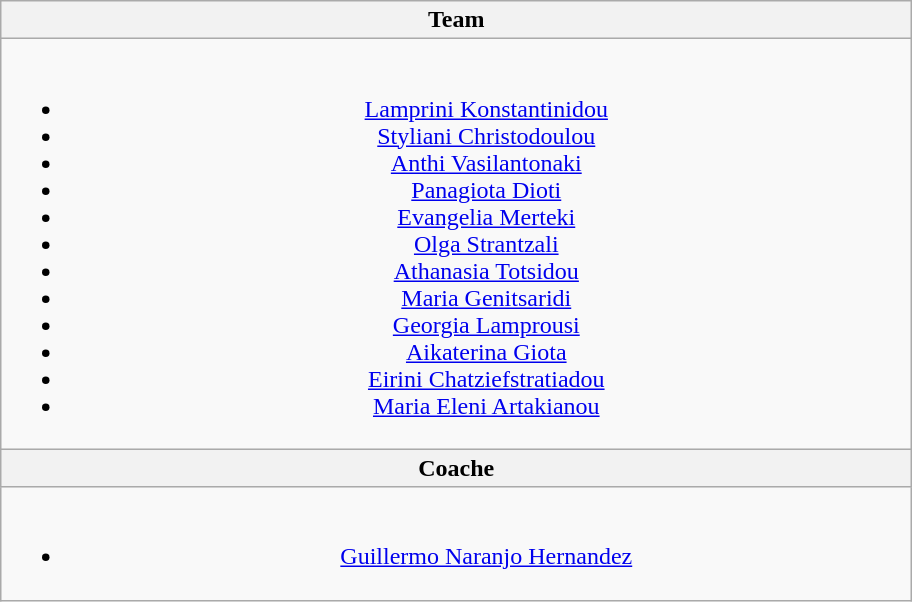<table class="wikitable" style="text-align: center;">
<tr>
<th width=600>Team</th>
</tr>
<tr>
<td><br><ul><li><a href='#'>Lamprini Konstantinidou</a></li><li><a href='#'>Styliani Christodoulou</a></li><li><a href='#'>Anthi Vasilantonaki</a></li><li><a href='#'>Panagiota Dioti</a></li><li><a href='#'>Evangelia Merteki</a></li><li><a href='#'>Olga Strantzali</a></li><li><a href='#'>Athanasia Totsidou</a></li><li><a href='#'>Maria Genitsaridi</a></li><li><a href='#'>Georgia Lamprousi</a></li><li><a href='#'>Aikaterina Giota</a></li><li><a href='#'>Eirini Chatziefstratiadou</a></li><li><a href='#'>Maria Eleni Artakianou</a></li></ul></td>
</tr>
<tr>
<th width=600>Coache</th>
</tr>
<tr>
<td><br><ul><li> <a href='#'>Guillermo Naranjo Hernandez</a></li></ul></td>
</tr>
</table>
